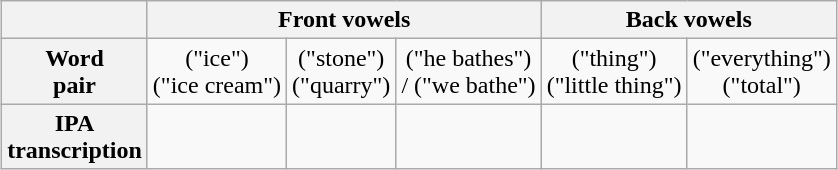<table class="wikitable"  style="margin:auto; text-align:center;">
<tr>
<th></th>
<th colspan="3">Front vowels</th>
<th colspan="2">Back vowels</th>
</tr>
<tr>
<th>Word<br>pair</th>
<td> ("ice") <br>  ("ice cream")</td>
<td> ("stone") <br>  ("quarry")</td>
<td> ("he bathes") <br> / ("we bathe")</td>
<td> ("thing") <br>  ("little thing")</td>
<td> ("everything") <br>  ("total")</td>
</tr>
<tr>
<th>IPA<br>transcription</th>
<td><br></td>
<td><br></td>
<td><br></td>
<td><br></td>
<td><br></td>
</tr>
</table>
